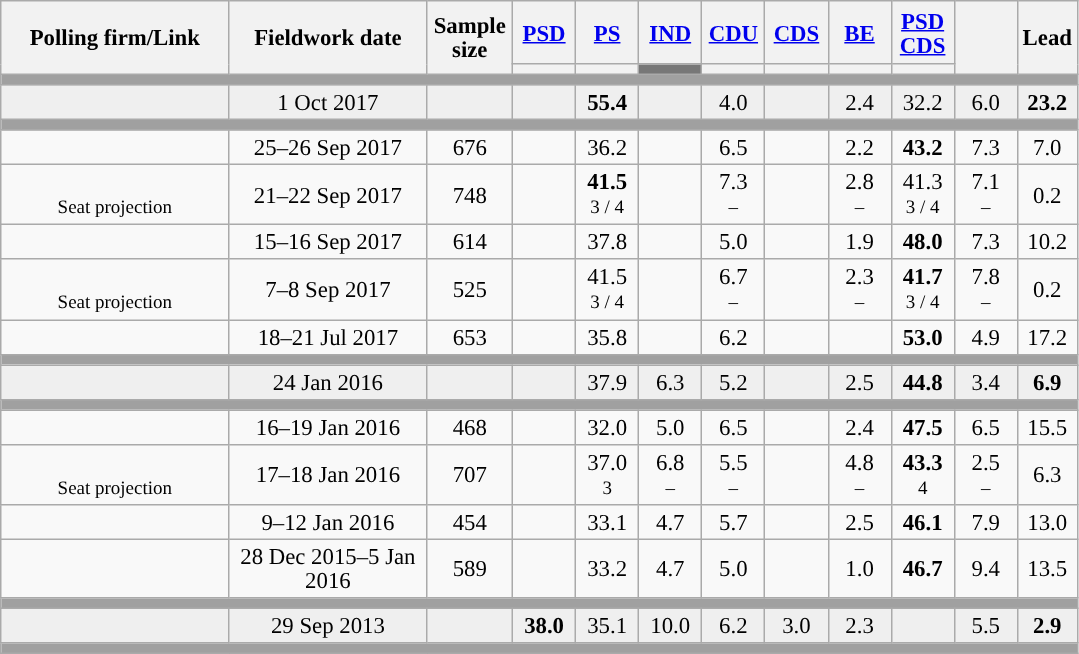<table class="wikitable collapsible sortable" style="text-align:center; font-size:95%; line-height:16px;">
<tr style="height:42px;">
<th style="width:145px;" rowspan="2">Polling firm/Link</th>
<th style="width:125px;" rowspan="2">Fieldwork date</th>
<th class="unsortable" style="width:50px;" rowspan="2">Sample size</th>
<th class="unsortable" style="width:35px;"><a href='#'>PSD</a></th>
<th class="unsortable" style="width:35px;"><a href='#'>PS</a></th>
<th class="unsortable" style="width:35px;"><a href='#'>IND</a></th>
<th class="unsortable" style="width:35px;"><a href='#'>CDU</a></th>
<th class="unsortable" style="width:35px;"><a href='#'>CDS</a></th>
<th class="unsortable" style="width:35px;"><a href='#'>BE</a></th>
<th class="unsortable" style="width:35px;"><a href='#'>PSD</a><br><a href='#'>CDS</a></th>
<th class="unsortable" style="width:35px;" rowspan="2"></th>
<th class="unsortable" style="width:30px;" rowspan="2">Lead</th>
</tr>
<tr>
<th class="unsortable" style="color:inherit;background:"></th>
<th class="unsortable" style="color:inherit;background:"></th>
<th class="unsortable" style="color:inherit;background:#777777;"></th>
<th class="unsortable" style="color:inherit;background:"></th>
<th class="unsortable" style="color:inherit;background:"></th>
<th class="unsortable" style="color:inherit;background:"></th>
<th class="unsortable" style="color:inherit;background:"></th>
</tr>
<tr>
<td colspan="12" style="background:#A0A0A0"></td>
</tr>
<tr style="background:#EFEFEF;">
<td><strong></strong></td>
<td data-sort-value="2019-10-06">1 Oct 2017</td>
<td></td>
<td></td>
<td><strong>55.4</strong><br></td>
<td></td>
<td>4.0<br></td>
<td></td>
<td>2.4<br></td>
<td>32.2<br></td>
<td>6.0<br></td>
<td style="background:"><strong>23.2</strong></td>
</tr>
<tr>
<td colspan="12" style="background:#A0A0A0"></td>
</tr>
<tr>
<td align="center"></td>
<td align="center">25–26 Sep 2017</td>
<td>676</td>
<td></td>
<td align="center">36.2</td>
<td></td>
<td align="center">6.5</td>
<td></td>
<td align="center">2.2</td>
<td align="center" ><strong>43.2</strong></td>
<td align="center">7.3</td>
<td style="background:">7.0</td>
</tr>
<tr>
<td align="center"><br><small>Seat projection</small></td>
<td align="center">21–22 Sep 2017</td>
<td>748</td>
<td></td>
<td align="center" ><strong>41.5</strong><br><small>3 / 4</small></td>
<td></td>
<td align="center">7.3<br><small>–</small></td>
<td></td>
<td align="center">2.8<br><small>–</small></td>
<td align="center">41.3<br><small>3 / 4</small></td>
<td align="center">7.1<br><small>–</small></td>
<td style="background:">0.2</td>
</tr>
<tr>
<td align="center"></td>
<td align="center">15–16 Sep 2017</td>
<td>614</td>
<td></td>
<td align="center">37.8</td>
<td></td>
<td align="center">5.0</td>
<td></td>
<td align="center">1.9</td>
<td align="center" ><strong>48.0</strong></td>
<td align="center">7.3</td>
<td style="background:">10.2</td>
</tr>
<tr>
<td align="center"><br><small>Seat projection</small></td>
<td align="center">7–8 Sep 2017</td>
<td>525</td>
<td></td>
<td align="center">41.5<br><small>3 / 4</small></td>
<td></td>
<td align="center">6.7<br><small>–</small></td>
<td></td>
<td align="center">2.3<br><small>–</small></td>
<td align="center" ><strong>41.7</strong><br><small>3 / 4</small></td>
<td align="center">7.8<br><small>–</small></td>
<td style="background:">0.2</td>
</tr>
<tr>
<td align="center"></td>
<td align="center">18–21 Jul 2017</td>
<td>653</td>
<td></td>
<td align="center">35.8</td>
<td></td>
<td align="center">6.2</td>
<td></td>
<td></td>
<td align="center" ><strong>53.0</strong></td>
<td align="center">4.9</td>
<td style="background:">17.2</td>
</tr>
<tr>
<td colspan="12" style="background:#A0A0A0"></td>
</tr>
<tr style="background:#EFEFEF;">
<td><strong></strong></td>
<td data-sort-value="2019-10-06">24 Jan 2016</td>
<td></td>
<td></td>
<td>37.9<br></td>
<td>6.3<br></td>
<td>5.2<br></td>
<td></td>
<td>2.5<br></td>
<td align="center" ><strong>44.8</strong><br></td>
<td>3.4<br></td>
<td style="background:"><strong>6.9</strong></td>
</tr>
<tr>
<td colspan="12" style="background:#A0A0A0"></td>
</tr>
<tr>
<td align="center"></td>
<td align="center">16–19 Jan 2016</td>
<td>468</td>
<td></td>
<td align="center">32.0</td>
<td align="center">5.0</td>
<td align="center">6.5</td>
<td></td>
<td align="center">2.4</td>
<td align="center" ><strong>47.5</strong></td>
<td align="center">6.5</td>
<td style="background:">15.5</td>
</tr>
<tr>
<td align="center"><br><small>Seat projection</small></td>
<td align="center">17–18 Jan 2016</td>
<td>707</td>
<td></td>
<td align="center">37.0<br><small>3</small></td>
<td align="center">6.8<br><small>–</small></td>
<td align="center">5.5<br><small>–</small></td>
<td></td>
<td align="center">4.8<br><small>–</small></td>
<td align="center" ><strong>43.3</strong><br><small>4</small></td>
<td align="center">2.5<br><small>–</small></td>
<td style="background:">6.3</td>
</tr>
<tr>
<td align="center"></td>
<td align="center">9–12 Jan 2016</td>
<td>454</td>
<td></td>
<td align="center">33.1</td>
<td align="center">4.7</td>
<td align="center">5.7</td>
<td></td>
<td align="center">2.5</td>
<td align="center" ><strong>46.1</strong></td>
<td align="center">7.9</td>
<td style="background:">13.0</td>
</tr>
<tr>
<td align="center"></td>
<td align="center">28 Dec 2015–5 Jan 2016</td>
<td>589</td>
<td></td>
<td align="center">33.2</td>
<td align="center">4.7</td>
<td align="center">5.0</td>
<td></td>
<td align="center">1.0</td>
<td align="center" ><strong>46.7</strong></td>
<td align="center">9.4</td>
<td style="background:">13.5</td>
</tr>
<tr>
<td colspan="12" style="background:#A0A0A0"></td>
</tr>
<tr style="background:#EFEFEF;">
<td><strong></strong></td>
<td data-sort-value="2019-10-06">29 Sep 2013</td>
<td></td>
<td><strong>38.0</strong><br></td>
<td>35.1<br></td>
<td>10.0<br></td>
<td>6.2<br></td>
<td>3.0<br></td>
<td>2.3<br></td>
<td></td>
<td>5.5</td>
<td style="background:"><strong>2.9</strong></td>
</tr>
<tr>
<td colspan="12" style="background:#A0A0A0"></td>
</tr>
</table>
